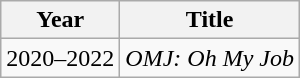<table class="wikitable">
<tr>
<th>Year</th>
<th>Title</th>
</tr>
<tr>
<td>2020–2022</td>
<td><em>OMJ: Oh My Job</em></td>
</tr>
</table>
